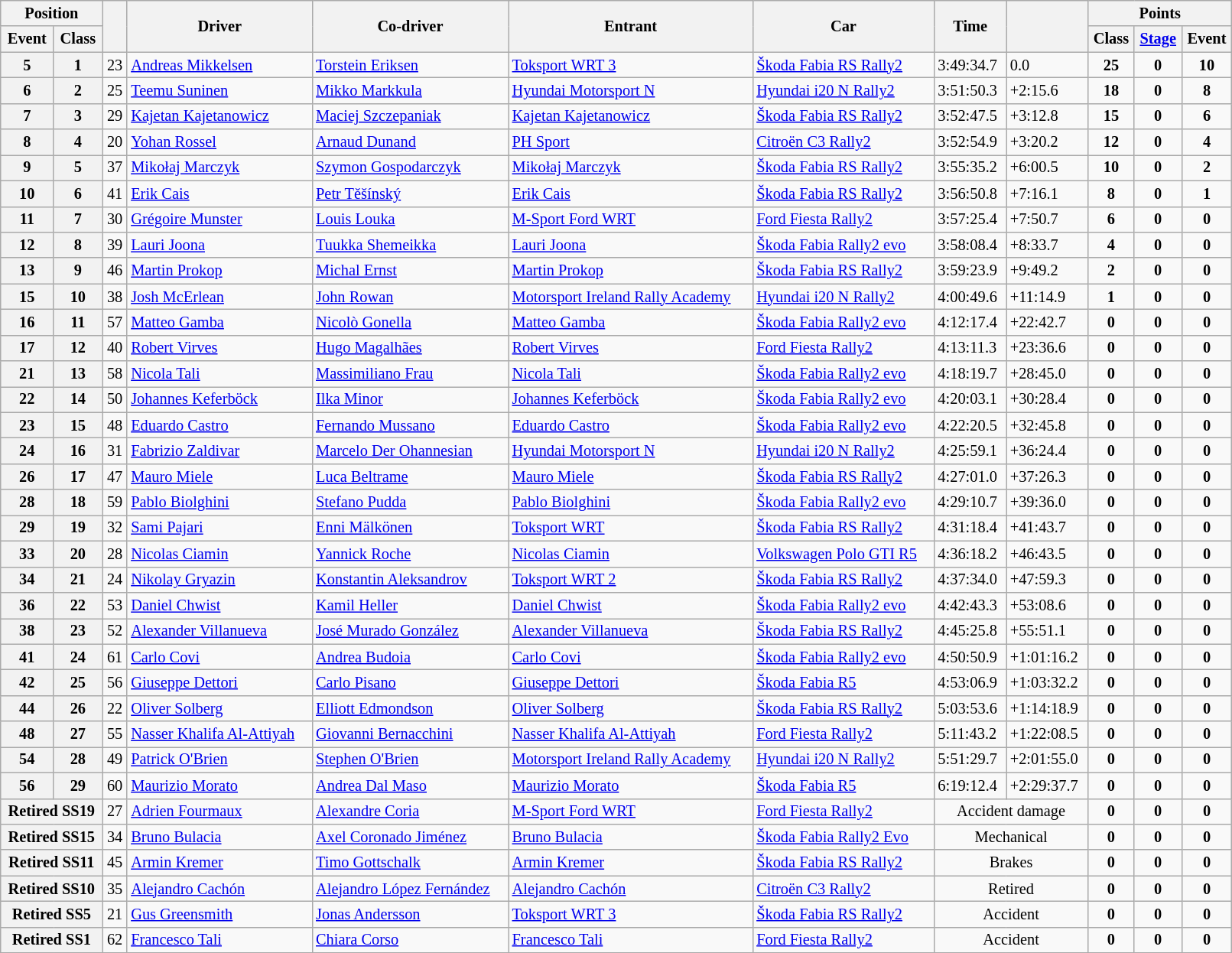<table class="wikitable" width=85% style="font-size: 85%;">
<tr>
<th colspan="2">Position</th>
<th rowspan="2"></th>
<th rowspan="2">Driver</th>
<th rowspan="2">Co-driver</th>
<th rowspan="2">Entrant</th>
<th rowspan="2">Car</th>
<th rowspan="2">Time</th>
<th rowspan="2"></th>
<th colspan="3">Points</th>
</tr>
<tr>
<th>Event</th>
<th>Class</th>
<th>Class</th>
<th><a href='#'>Stage</a></th>
<th>Event</th>
</tr>
<tr>
<th>5</th>
<th>1</th>
<td align="center">23</td>
<td><a href='#'>Andreas Mikkelsen</a></td>
<td><a href='#'>Torstein Eriksen</a></td>
<td><a href='#'>Toksport WRT 3</a></td>
<td><a href='#'>Škoda Fabia RS Rally2</a></td>
<td>3:49:34.7</td>
<td>0.0</td>
<td align="center"><strong>25</strong></td>
<td align="center"><strong>0</strong></td>
<td align="center"><strong>10</strong></td>
</tr>
<tr>
<th>6</th>
<th>2</th>
<td align="center">25</td>
<td><a href='#'>Teemu Suninen</a></td>
<td><a href='#'>Mikko Markkula</a></td>
<td><a href='#'>Hyundai Motorsport N</a></td>
<td><a href='#'>Hyundai i20 N Rally2</a></td>
<td>3:51:50.3</td>
<td>+2:15.6</td>
<td align="center"><strong>18</strong></td>
<td align="center"><strong>0</strong></td>
<td align="center"><strong>8</strong></td>
</tr>
<tr>
<th>7</th>
<th>3</th>
<td align="center">29</td>
<td><a href='#'>Kajetan Kajetanowicz</a></td>
<td><a href='#'>Maciej Szczepaniak</a></td>
<td><a href='#'>Kajetan Kajetanowicz</a></td>
<td><a href='#'>Škoda Fabia RS Rally2</a></td>
<td>3:52:47.5</td>
<td>+3:12.8</td>
<td align="center"><strong>15</strong></td>
<td align="center"><strong>0</strong></td>
<td align="center"><strong>6</strong></td>
</tr>
<tr>
<th>8</th>
<th>4</th>
<td align="center">20</td>
<td><a href='#'>Yohan Rossel</a></td>
<td><a href='#'>Arnaud Dunand</a></td>
<td><a href='#'>PH Sport</a></td>
<td><a href='#'>Citroën C3 Rally2</a></td>
<td>3:52:54.9</td>
<td>+3:20.2</td>
<td align="center"><strong>12</strong></td>
<td align="center"><strong>0</strong></td>
<td align="center"><strong>4</strong></td>
</tr>
<tr>
<th>9</th>
<th>5</th>
<td align="center">37</td>
<td><a href='#'>Mikołaj Marczyk</a></td>
<td><a href='#'>Szymon Gospodarczyk</a></td>
<td><a href='#'>Mikołaj Marczyk</a></td>
<td><a href='#'>Škoda Fabia RS Rally2</a></td>
<td>3:55:35.2</td>
<td>+6:00.5</td>
<td align="center"><strong>10</strong></td>
<td align="center"><strong>0</strong></td>
<td align="center"><strong>2</strong></td>
</tr>
<tr>
<th>10</th>
<th>6</th>
<td align="center">41</td>
<td><a href='#'>Erik Cais</a></td>
<td><a href='#'>Petr Těšínský</a></td>
<td><a href='#'>Erik Cais</a></td>
<td><a href='#'>Škoda Fabia RS Rally2</a></td>
<td>3:56:50.8</td>
<td>+7:16.1</td>
<td align="center"><strong>8</strong></td>
<td align="center"><strong>0</strong></td>
<td align="center"><strong>1</strong></td>
</tr>
<tr>
<th>11</th>
<th>7</th>
<td align="center">30</td>
<td><a href='#'>Grégoire Munster</a></td>
<td><a href='#'>Louis Louka</a></td>
<td><a href='#'>M-Sport Ford WRT</a></td>
<td><a href='#'>Ford Fiesta Rally2</a></td>
<td>3:57:25.4</td>
<td>+7:50.7</td>
<td align="center"><strong>6</strong></td>
<td align="center"><strong>0</strong></td>
<td align="center"><strong>0</strong></td>
</tr>
<tr>
<th>12</th>
<th>8</th>
<td align="center">39</td>
<td><a href='#'>Lauri Joona</a></td>
<td><a href='#'>Tuukka Shemeikka</a></td>
<td><a href='#'>Lauri Joona</a></td>
<td><a href='#'>Škoda Fabia Rally2 evo</a></td>
<td>3:58:08.4</td>
<td>+8:33.7</td>
<td align="center"><strong>4</strong></td>
<td align="center"><strong>0</strong></td>
<td align="center"><strong>0</strong></td>
</tr>
<tr>
<th>13</th>
<th>9</th>
<td align="center">46</td>
<td><a href='#'>Martin Prokop</a></td>
<td><a href='#'>Michal Ernst</a></td>
<td><a href='#'>Martin Prokop</a></td>
<td><a href='#'>Škoda Fabia RS Rally2</a></td>
<td>3:59:23.9</td>
<td>+9:49.2</td>
<td align="center"><strong>2</strong></td>
<td align="center"><strong>0</strong></td>
<td align="center"><strong>0</strong></td>
</tr>
<tr>
<th>15</th>
<th>10</th>
<td align="center">38</td>
<td><a href='#'>Josh McErlean</a></td>
<td><a href='#'>John Rowan</a></td>
<td><a href='#'>Motorsport Ireland Rally Academy</a></td>
<td><a href='#'>Hyundai i20 N Rally2</a></td>
<td>4:00:49.6</td>
<td>+11:14.9</td>
<td align="center"><strong>1</strong></td>
<td align="center"><strong>0</strong></td>
<td align="center"><strong>0</strong></td>
</tr>
<tr>
<th>16</th>
<th>11</th>
<td align="center">57</td>
<td><a href='#'>Matteo Gamba</a></td>
<td><a href='#'>Nicolò Gonella</a></td>
<td><a href='#'>Matteo Gamba</a></td>
<td><a href='#'>Škoda Fabia Rally2 evo</a></td>
<td>4:12:17.4</td>
<td>+22:42.7</td>
<td align="center"><strong>0</strong></td>
<td align="center"><strong>0</strong></td>
<td align="center"><strong>0</strong></td>
</tr>
<tr>
<th>17</th>
<th>12</th>
<td align="center">40</td>
<td><a href='#'>Robert Virves</a></td>
<td><a href='#'>Hugo Magalhães</a></td>
<td><a href='#'>Robert Virves</a></td>
<td><a href='#'>Ford Fiesta Rally2</a></td>
<td>4:13:11.3</td>
<td>+23:36.6</td>
<td align="center"><strong>0</strong></td>
<td align="center"><strong>0</strong></td>
<td align="center"><strong>0</strong></td>
</tr>
<tr>
<th>21</th>
<th>13</th>
<td align="center">58</td>
<td><a href='#'>Nicola Tali</a></td>
<td><a href='#'>Massimiliano Frau</a></td>
<td><a href='#'>Nicola Tali</a></td>
<td><a href='#'>Škoda Fabia Rally2 evo</a></td>
<td>4:18:19.7</td>
<td>+28:45.0</td>
<td align="center"><strong>0</strong></td>
<td align="center"><strong>0</strong></td>
<td align="center"><strong>0</strong></td>
</tr>
<tr>
<th>22</th>
<th>14</th>
<td align="center">50</td>
<td><a href='#'>Johannes Keferböck</a></td>
<td><a href='#'>Ilka Minor</a></td>
<td><a href='#'>Johannes Keferböck</a></td>
<td><a href='#'>Škoda Fabia Rally2 evo</a></td>
<td>4:20:03.1</td>
<td>+30:28.4</td>
<td align="center"><strong>0</strong></td>
<td align="center"><strong>0</strong></td>
<td align="center"><strong>0</strong></td>
</tr>
<tr>
<th>23</th>
<th>15</th>
<td align="center">48</td>
<td><a href='#'>Eduardo Castro</a></td>
<td><a href='#'>Fernando Mussano</a></td>
<td><a href='#'>Eduardo Castro</a></td>
<td><a href='#'>Škoda Fabia Rally2 evo</a></td>
<td>4:22:20.5</td>
<td>+32:45.8</td>
<td align="center"><strong>0</strong></td>
<td align="center"><strong>0</strong></td>
<td align="center"><strong>0</strong></td>
</tr>
<tr>
<th>24</th>
<th>16</th>
<td align="center">31</td>
<td><a href='#'>Fabrizio Zaldivar</a></td>
<td><a href='#'>Marcelo Der Ohannesian</a></td>
<td><a href='#'>Hyundai Motorsport N</a></td>
<td><a href='#'>Hyundai i20 N Rally2</a></td>
<td>4:25:59.1</td>
<td>+36:24.4</td>
<td align="center"><strong>0</strong></td>
<td align="center"><strong>0</strong></td>
<td align="center"><strong>0</strong></td>
</tr>
<tr>
<th>26</th>
<th>17</th>
<td align="center">47</td>
<td><a href='#'>Mauro Miele</a></td>
<td><a href='#'>Luca Beltrame</a></td>
<td><a href='#'>Mauro Miele</a></td>
<td><a href='#'>Škoda Fabia RS Rally2</a></td>
<td>4:27:01.0</td>
<td>+37:26.3</td>
<td align="center"><strong>0</strong></td>
<td align="center"><strong>0</strong></td>
<td align="center"><strong>0</strong></td>
</tr>
<tr>
<th>28</th>
<th>18</th>
<td align="center">59</td>
<td><a href='#'>Pablo Biolghini</a></td>
<td><a href='#'>Stefano Pudda</a></td>
<td><a href='#'>Pablo Biolghini</a></td>
<td><a href='#'>Škoda Fabia Rally2 evo</a></td>
<td>4:29:10.7</td>
<td>+39:36.0</td>
<td align="center"><strong>0</strong></td>
<td align="center"><strong>0</strong></td>
<td align="center"><strong>0</strong></td>
</tr>
<tr>
<th>29</th>
<th>19</th>
<td align="center">32</td>
<td><a href='#'>Sami Pajari</a></td>
<td><a href='#'>Enni Mälkönen</a></td>
<td><a href='#'>Toksport WRT</a></td>
<td><a href='#'>Škoda Fabia RS Rally2</a></td>
<td>4:31:18.4</td>
<td>+41:43.7</td>
<td align="center"><strong>0</strong></td>
<td align="center"><strong>0</strong></td>
<td align="center"><strong>0</strong></td>
</tr>
<tr>
<th>33</th>
<th>20</th>
<td align="center">28</td>
<td><a href='#'>Nicolas Ciamin</a></td>
<td><a href='#'>Yannick Roche</a></td>
<td><a href='#'>Nicolas Ciamin</a></td>
<td><a href='#'>Volkswagen Polo GTI R5</a></td>
<td>4:36:18.2</td>
<td>+46:43.5</td>
<td align="center"><strong>0</strong></td>
<td align="center"><strong>0</strong></td>
<td align="center"><strong>0</strong></td>
</tr>
<tr>
<th>34</th>
<th>21</th>
<td align="center">24</td>
<td><a href='#'>Nikolay Gryazin</a></td>
<td><a href='#'>Konstantin Aleksandrov</a></td>
<td><a href='#'>Toksport WRT 2</a></td>
<td><a href='#'>Škoda Fabia RS Rally2</a></td>
<td>4:37:34.0</td>
<td>+47:59.3</td>
<td align="center"><strong>0</strong></td>
<td align="center"><strong>0</strong></td>
<td align="center"><strong>0</strong></td>
</tr>
<tr>
<th>36</th>
<th>22</th>
<td align="center">53</td>
<td><a href='#'>Daniel Chwist</a></td>
<td><a href='#'>Kamil Heller</a></td>
<td><a href='#'>Daniel Chwist</a></td>
<td><a href='#'>Škoda Fabia Rally2 evo</a></td>
<td>4:42:43.3</td>
<td>+53:08.6</td>
<td align="center"><strong>0</strong></td>
<td align="center"><strong>0</strong></td>
<td align="center"><strong>0</strong></td>
</tr>
<tr>
<th>38</th>
<th>23</th>
<td align="center">52</td>
<td><a href='#'>Alexander Villanueva</a></td>
<td><a href='#'>José Murado González</a></td>
<td><a href='#'>Alexander Villanueva</a></td>
<td><a href='#'>Škoda Fabia RS Rally2</a></td>
<td>4:45:25.8</td>
<td>+55:51.1</td>
<td align="center"><strong>0</strong></td>
<td align="center"><strong>0</strong></td>
<td align="center"><strong>0</strong></td>
</tr>
<tr>
<th>41</th>
<th>24</th>
<td align="center">61</td>
<td><a href='#'>Carlo Covi</a></td>
<td><a href='#'>Andrea Budoia</a></td>
<td><a href='#'>Carlo Covi</a></td>
<td><a href='#'>Škoda Fabia Rally2 evo</a></td>
<td>4:50:50.9</td>
<td>+1:01:16.2</td>
<td align="center"><strong>0</strong></td>
<td align="center"><strong>0</strong></td>
<td align="center"><strong>0</strong></td>
</tr>
<tr>
<th>42</th>
<th>25</th>
<td align="center">56</td>
<td><a href='#'>Giuseppe Dettori</a></td>
<td><a href='#'>Carlo Pisano</a></td>
<td><a href='#'>Giuseppe Dettori</a></td>
<td><a href='#'>Škoda Fabia R5</a></td>
<td>4:53:06.9</td>
<td>+1:03:32.2</td>
<td align="center"><strong>0</strong></td>
<td align="center"><strong>0</strong></td>
<td align="center"><strong>0</strong></td>
</tr>
<tr>
<th>44</th>
<th>26</th>
<td align="center">22</td>
<td><a href='#'>Oliver Solberg</a></td>
<td><a href='#'>Elliott Edmondson</a></td>
<td><a href='#'>Oliver Solberg</a></td>
<td><a href='#'>Škoda Fabia RS Rally2</a></td>
<td>5:03:53.6</td>
<td>+1:14:18.9</td>
<td align="center"><strong>0</strong></td>
<td align="center"><strong>0</strong></td>
<td align="center"><strong>0</strong></td>
</tr>
<tr>
<th>48</th>
<th>27</th>
<td align="center">55</td>
<td><a href='#'>Nasser Khalifa Al-Attiyah</a></td>
<td><a href='#'>Giovanni Bernacchini</a></td>
<td><a href='#'>Nasser Khalifa Al-Attiyah</a></td>
<td><a href='#'>Ford Fiesta Rally2</a></td>
<td>5:11:43.2</td>
<td>+1:22:08.5</td>
<td align="center"><strong>0</strong></td>
<td align="center"><strong>0</strong></td>
<td align="center"><strong>0</strong></td>
</tr>
<tr>
<th>54</th>
<th>28</th>
<td align="center">49</td>
<td><a href='#'>Patrick O'Brien</a></td>
<td><a href='#'>Stephen O'Brien</a></td>
<td><a href='#'>Motorsport Ireland Rally Academy</a></td>
<td><a href='#'>Hyundai i20 N Rally2</a></td>
<td>5:51:29.7</td>
<td>+2:01:55.0</td>
<td align="center"><strong>0</strong></td>
<td align="center"><strong>0</strong></td>
<td align="center"><strong>0</strong></td>
</tr>
<tr>
<th>56</th>
<th>29</th>
<td align="center">60</td>
<td><a href='#'>Maurizio Morato</a></td>
<td><a href='#'>Andrea Dal Maso</a></td>
<td><a href='#'>Maurizio Morato</a></td>
<td><a href='#'>Škoda Fabia R5</a></td>
<td>6:19:12.4</td>
<td>+2:29:37.7</td>
<td align="center"><strong>0</strong></td>
<td align="center"><strong>0</strong></td>
<td align="center"><strong>0</strong></td>
</tr>
<tr>
<th colspan="2">Retired SS19</th>
<td align="center">27</td>
<td><a href='#'>Adrien Fourmaux</a></td>
<td><a href='#'>Alexandre Coria</a></td>
<td><a href='#'>M-Sport Ford WRT</a></td>
<td><a href='#'>Ford Fiesta Rally2</a></td>
<td colspan="2" align="center">Accident damage</td>
<td align="center"><strong>0</strong></td>
<td align="center"><strong>0</strong></td>
<td align="center"><strong>0</strong></td>
</tr>
<tr>
<th colspan="2">Retired SS15</th>
<td align="center">34</td>
<td><a href='#'>Bruno Bulacia</a></td>
<td><a href='#'>Axel Coronado Jiménez</a></td>
<td><a href='#'>Bruno Bulacia</a></td>
<td><a href='#'>Škoda Fabia Rally2 Evo</a></td>
<td colspan="2" align="center">Mechanical</td>
<td align="center"><strong>0</strong></td>
<td align="center"><strong>0</strong></td>
<td align="center"><strong>0</strong></td>
</tr>
<tr>
<th colspan="2">Retired SS11</th>
<td align="center">45</td>
<td><a href='#'>Armin Kremer</a></td>
<td><a href='#'>Timo Gottschalk</a></td>
<td><a href='#'>Armin Kremer</a></td>
<td><a href='#'>Škoda Fabia RS Rally2</a></td>
<td colspan="2" align="center">Brakes</td>
<td align="center"><strong>0</strong></td>
<td align="center"><strong>0</strong></td>
<td align="center"><strong>0</strong></td>
</tr>
<tr>
<th colspan="2">Retired SS10</th>
<td align="center">35</td>
<td><a href='#'>Alejandro Cachón</a></td>
<td><a href='#'>Alejandro López Fernández</a></td>
<td><a href='#'>Alejandro Cachón</a></td>
<td><a href='#'>Citroën C3 Rally2</a></td>
<td colspan="2" align="center">Retired</td>
<td align="center"><strong>0</strong></td>
<td align="center"><strong>0</strong></td>
<td align="center"><strong>0</strong></td>
</tr>
<tr>
<th colspan="2">Retired SS5</th>
<td align="center">21</td>
<td><a href='#'>Gus Greensmith</a></td>
<td><a href='#'>Jonas Andersson</a></td>
<td><a href='#'>Toksport WRT 3</a></td>
<td><a href='#'>Škoda Fabia RS Rally2</a></td>
<td colspan="2" align="center">Accident</td>
<td align="center"><strong>0</strong></td>
<td align="center"><strong>0</strong></td>
<td align="center"><strong>0</strong></td>
</tr>
<tr>
<th colspan="2">Retired SS1</th>
<td align="center">62</td>
<td><a href='#'>Francesco Tali</a></td>
<td><a href='#'>Chiara Corso</a></td>
<td><a href='#'>Francesco Tali</a></td>
<td><a href='#'>Ford Fiesta Rally2</a></td>
<td colspan="2" align="center">Accident</td>
<td align="center"><strong>0</strong></td>
<td align="center"><strong>0</strong></td>
<td align="center"><strong>0</strong></td>
</tr>
<tr>
</tr>
</table>
